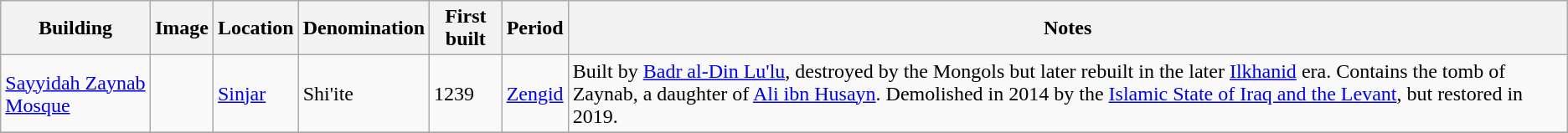<table class="wikitable sortable">
<tr>
<th>Building</th>
<th class="unsortable">Image</th>
<th>Location</th>
<th>Denomination</th>
<th>First built</th>
<th>Period</th>
<th class="unsortable">Notes</th>
</tr>
<tr>
<td><a href='#'>Sayyidah Zaynab Mosque</a></td>
<td></td>
<td><a href='#'>Sinjar</a></td>
<td>Shi'ite</td>
<td>1239</td>
<td><a href='#'>Zengid</a></td>
<td>Built by <a href='#'>Badr al-Din Lu'lu</a>, destroyed by the Mongols but later rebuilt in the later <a href='#'>Ilkhanid</a> era. Contains the tomb of Zaynab, a daughter of <a href='#'>Ali ibn Husayn</a>. Demolished in 2014 by the <a href='#'>Islamic State of Iraq and the Levant</a>, but restored in 2019.</td>
</tr>
<tr>
</tr>
</table>
